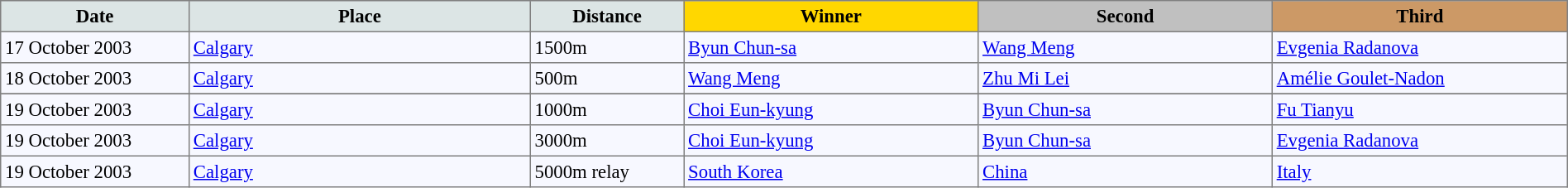<table bgcolor="#f7f8ff" cellpadding="3" cellspacing="0" border="1" style="font-size: 95%; border: gray solid 1px; border-collapse: collapse;">
<tr bgcolor="#CCCCCC">
<td align="center" bgcolor="#DCE5E5" width="150"><strong>Date</strong></td>
<td align="center" bgcolor="#DCE5E5" width="280"><strong>Place</strong></td>
<td align="center" bgcolor="#DCE5E5" width="120"><strong>Distance</strong></td>
<td align="center" bgcolor="gold" width="240"><strong>Winner</strong></td>
<td align="center" bgcolor="silver" width="240"><strong>Second</strong></td>
<td align="center" bgcolor="CC9966" width="240"><strong>Third</strong></td>
</tr>
<tr align="left">
<td>17 October 2003</td>
<td> <a href='#'>Calgary</a></td>
<td>1500m</td>
<td> <a href='#'>Byun Chun-sa</a></td>
<td> <a href='#'>Wang Meng</a></td>
<td> <a href='#'>Evgenia Radanova</a></td>
</tr>
<tr align="left">
<td>18 October 2003</td>
<td> <a href='#'>Calgary</a></td>
<td>500m</td>
<td> <a href='#'>Wang Meng</a></td>
<td> <a href='#'>Zhu Mi Lei</a></td>
<td> <a href='#'>Amélie Goulet-Nadon</a></td>
</tr>
<tr align="left">
</tr>
<tr align="left">
<td>19 October 2003</td>
<td> <a href='#'>Calgary</a></td>
<td>1000m</td>
<td> <a href='#'>Choi Eun-kyung</a></td>
<td> <a href='#'>Byun Chun-sa</a></td>
<td> <a href='#'>Fu Tianyu</a></td>
</tr>
<tr align="left">
<td>19 October 2003</td>
<td> <a href='#'>Calgary</a></td>
<td>3000m</td>
<td> <a href='#'>Choi Eun-kyung</a></td>
<td> <a href='#'>Byun Chun-sa</a></td>
<td> <a href='#'>Evgenia Radanova</a></td>
</tr>
<tr align="left">
<td>19 October 2003</td>
<td> <a href='#'>Calgary</a></td>
<td>5000m relay</td>
<td> <a href='#'>South Korea</a></td>
<td> <a href='#'>China</a></td>
<td> <a href='#'>Italy</a></td>
</tr>
</table>
